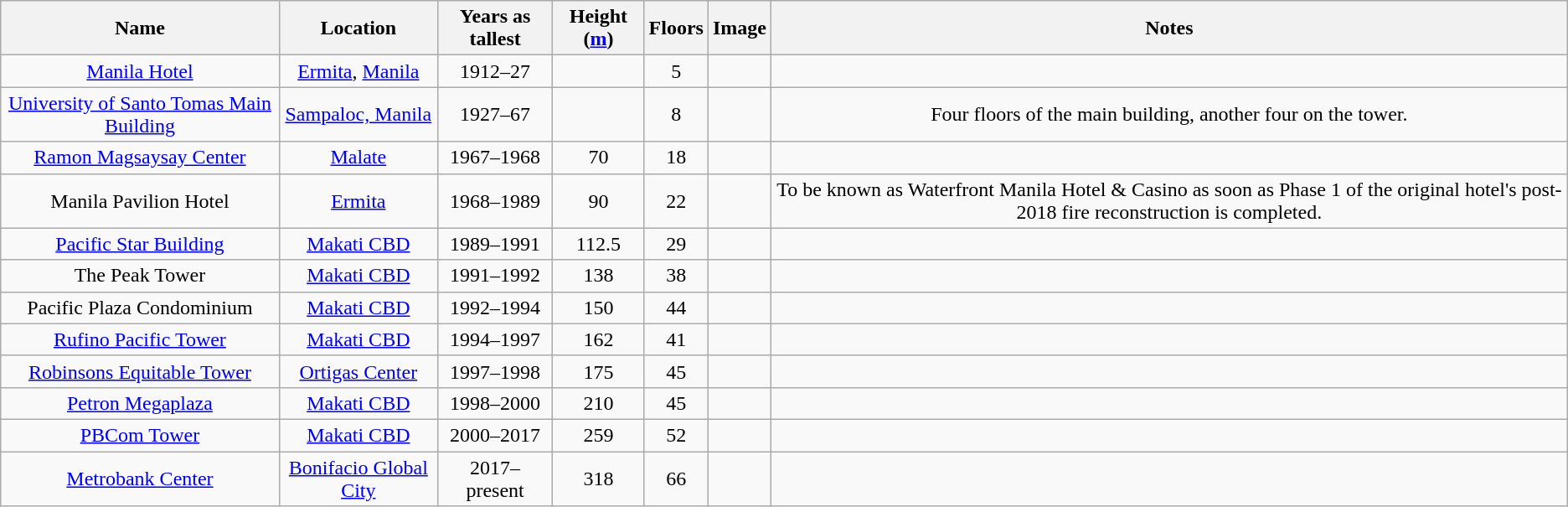<table class="wikitable" style="text-align:center;">
<tr>
<th>Name</th>
<th>Location</th>
<th>Years as tallest</th>
<th>Height (<a href='#'>m</a>)</th>
<th>Floors</th>
<th>Image</th>
<th>Notes</th>
</tr>
<tr>
<td><a href='#'>Manila Hotel</a></td>
<td><a href='#'>Ermita</a>, <a href='#'>Manila</a></td>
<td>1912–27</td>
<td></td>
<td>5</td>
<td></td>
<td></td>
</tr>
<tr>
<td><a href='#'>University of Santo Tomas Main Building</a></td>
<td><a href='#'>Sampaloc, Manila</a></td>
<td>1927–67</td>
<td></td>
<td>8</td>
<td></td>
<td>Four floors of the main building, another four on the tower.</td>
</tr>
<tr>
<td><a href='#'>Ramon Magsaysay Center</a></td>
<td><a href='#'>Malate</a></td>
<td>1967–1968</td>
<td>70</td>
<td>18</td>
<td></td>
<td></td>
</tr>
<tr>
<td>Manila Pavilion Hotel</td>
<td><a href='#'>Ermita</a></td>
<td>1968–1989</td>
<td>90</td>
<td>22</td>
<td></td>
<td>To be known as Waterfront Manila Hotel & Casino as soon as Phase 1 of the original hotel's post-2018 fire reconstruction is completed.</td>
</tr>
<tr>
<td><a href='#'>Pacific Star Building</a></td>
<td><a href='#'>Makati CBD</a></td>
<td>1989–1991</td>
<td>112.5</td>
<td>29</td>
<td></td>
<td></td>
</tr>
<tr>
<td>The Peak Tower</td>
<td><a href='#'>Makati CBD</a></td>
<td>1991–1992</td>
<td>138</td>
<td>38</td>
<td></td>
<td></td>
</tr>
<tr>
<td>Pacific Plaza Condominium</td>
<td><a href='#'>Makati CBD</a></td>
<td>1992–1994</td>
<td>150</td>
<td>44</td>
<td></td>
<td></td>
</tr>
<tr>
<td><a href='#'>Rufino Pacific Tower</a></td>
<td><a href='#'>Makati CBD</a></td>
<td>1994–1997</td>
<td>162</td>
<td>41</td>
<td></td>
<td></td>
</tr>
<tr>
<td><a href='#'>Robinsons Equitable Tower</a></td>
<td><a href='#'>Ortigas Center</a></td>
<td>1997–1998</td>
<td>175</td>
<td>45</td>
<td></td>
<td></td>
</tr>
<tr>
<td><a href='#'>Petron Megaplaza</a></td>
<td><a href='#'>Makati CBD</a></td>
<td>1998–2000</td>
<td>210</td>
<td>45</td>
<td></td>
<td></td>
</tr>
<tr>
<td><a href='#'>PBCom Tower</a></td>
<td><a href='#'>Makati CBD</a></td>
<td>2000–2017</td>
<td>259</td>
<td>52</td>
<td></td>
<td></td>
</tr>
<tr>
<td><a href='#'>Metrobank Center</a></td>
<td><a href='#'>Bonifacio Global City</a></td>
<td>2017–present</td>
<td>318</td>
<td>66</td>
<td></td>
<td></td>
</tr>
</table>
